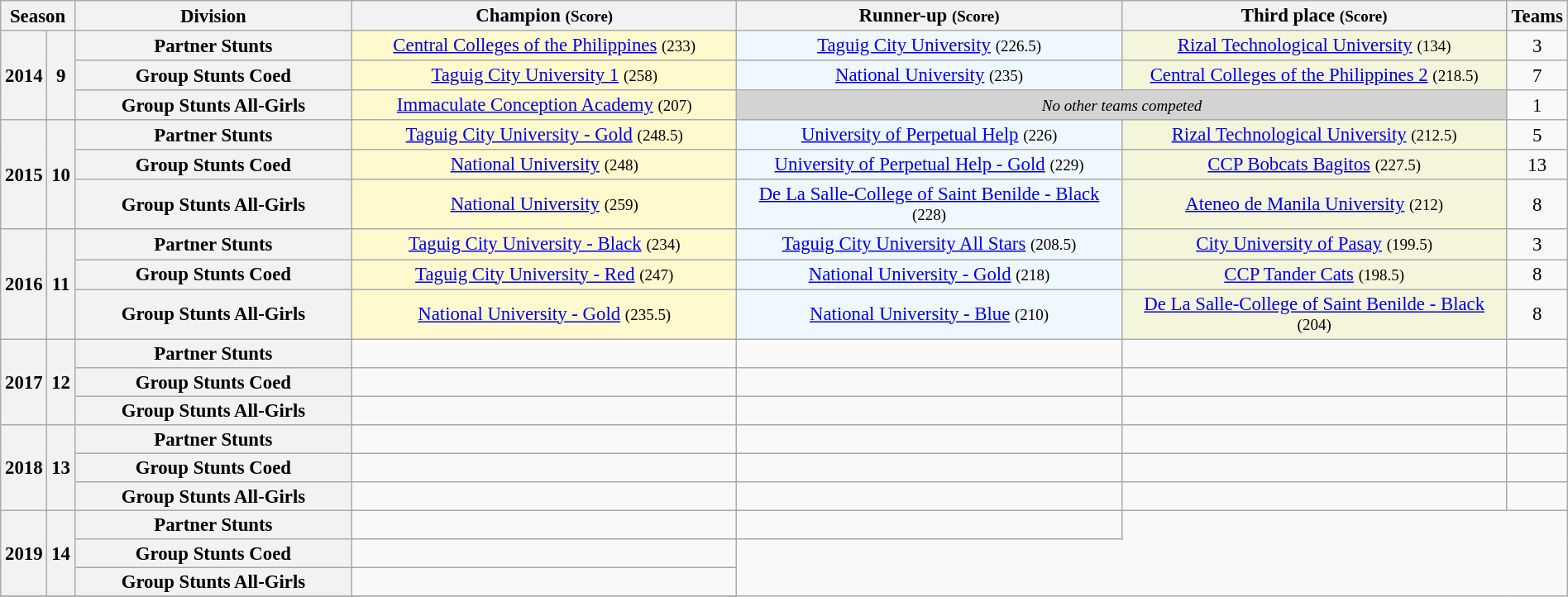<table class="wikitable sortable" style="text-align:center; font-size:95%; line-height:16px; width:100%;">
<tr>
<th colspan="2" style="width:03%;">Season</th>
<th style="width:18%;">Division</th>
<th style="width:25%;">Champion <small>(Score)</small></th>
<th style="width:25%;">Runner-up <small>(Score)</small></th>
<th style="width:25%;">Third place <small>(Score)</small></th>
<th style="width:03%;">Teams</th>
</tr>
<tr>
<th rowspan="3">2014</th>
<th rowspan="3">9</th>
<th>Partner Stunts</th>
<td style="background:#FFFACD;"><a href='#'>Central Colleges of the Philippines</a> <small>(233)</small></td>
<td style="background:#F0F8FF;"><a href='#'>Taguig City University</a> <small>(226.5)</small></td>
<td style="background:#F5F5DC;"><a href='#'>Rizal Technological University</a> <small>(134)</small></td>
<td>3</td>
</tr>
<tr>
<th>Group Stunts Coed</th>
<td style="background:#FFFACD;"><a href='#'>Taguig City University 1</a> <small>(258)</small></td>
<td style="background:#F0F8FF;"><a href='#'>National University</a> <small>(235)</small></td>
<td style="background:#F5F5DC;"><a href='#'>Central Colleges of the Philippines 2</a> <small>(218.5)</small></td>
<td>7</td>
</tr>
<tr>
<th>Group Stunts All-Girls</th>
<td style="background:#FFFACD;"><a href='#'>Immaculate Conception Academy</a> <small>(207)</small></td>
<td colspan="2" style="background:lightgrey;"><em><small>No other teams competed</small></em></td>
<td>1</td>
</tr>
<tr>
<th rowspan="3">2015</th>
<th rowspan="3">10</th>
<th>Partner Stunts</th>
<td style="background:#FFFACD;"><a href='#'>Taguig City University - Gold</a> <small>(248.5)</small></td>
<td style="background:#F0F8FF;"><a href='#'>University of Perpetual Help</a> <small>(226)</small></td>
<td style="background:#F5F5DC;"><a href='#'>Rizal Technological University</a> <small>(212.5)</small></td>
<td>5</td>
</tr>
<tr>
<th>Group Stunts Coed</th>
<td style="background:#FFFACD;"><a href='#'>National University</a> <small>(248)</small></td>
<td style="background:#F0F8FF;"><a href='#'>University of Perpetual Help - Gold</a> <small>(229)</small></td>
<td style="background:#F5F5DC;"><a href='#'>CCP Bobcats Bagitos</a> <small>(227.5)</small></td>
<td>13</td>
</tr>
<tr>
<th>Group Stunts All-Girls</th>
<td style="background:#FFFACD;"><a href='#'>National University</a> <small>(259)</small></td>
<td style="background:#F0F8FF;"><a href='#'>De La Salle-College of Saint Benilde - Black</a> <small>(228)</small></td>
<td style="background:#F5F5DC;"><a href='#'>Ateneo de Manila University</a> <small>(212)</small></td>
<td>8</td>
</tr>
<tr>
<th rowspan="3">2016</th>
<th rowspan="3">11</th>
<th>Partner Stunts</th>
<td style="background:#FFFACD;"><a href='#'>Taguig City University - Black</a> <small>(234)</small></td>
<td style="background:#F0F8FF;"><a href='#'>Taguig City University All Stars</a> <small>(208.5)</small></td>
<td style="background:#F5F5DC;"><a href='#'>City University of Pasay</a> <small>(199.5)</small></td>
<td>3</td>
</tr>
<tr>
<th>Group Stunts Coed</th>
<td style="background:#FFFACD;"><a href='#'>Taguig City University - Red</a> <small>(247)</small></td>
<td style="background:#F0F8FF;"><a href='#'>National University - Gold</a> <small>(218)</small></td>
<td style="background:#F5F5DC;"><a href='#'>CCP Tander Cats</a> <small>(198.5)</small></td>
<td>8</td>
</tr>
<tr>
<th>Group Stunts All-Girls</th>
<td style="background:#FFFACD;"><a href='#'>National University - Gold</a> <small>(235.5)</small></td>
<td style="background:#F0F8FF;"><a href='#'>National University - Blue</a> <small>(210)</small></td>
<td style="background:#F5F5DC;"><a href='#'>De La Salle-College of Saint Benilde - Black</a> <small>(204)</small></td>
<td>8</td>
</tr>
<tr>
<th rowspan="3">2017</th>
<th rowspan="3">12</th>
<th>Partner Stunts</th>
<td></td>
<td></td>
<td></td>
<td></td>
</tr>
<tr>
<th>Group Stunts Coed</th>
<td></td>
<td></td>
<td></td>
<td></td>
</tr>
<tr>
<th>Group Stunts All-Girls</th>
<td></td>
<td></td>
<td></td>
<td></td>
</tr>
<tr>
<th rowspan="3">2018</th>
<th rowspan="3">13</th>
<th>Partner Stunts</th>
<td></td>
<td></td>
<td></td>
<td></td>
</tr>
<tr>
<th>Group Stunts Coed</th>
<td></td>
<td></td>
<td></td>
<td></td>
</tr>
<tr>
<th>Group Stunts All-Girls</th>
<td></td>
<td></td>
<td></td>
<td></td>
</tr>
<tr>
<th rowspan="3">2019</th>
<th rowspan="3">14</th>
<th>Partner Stunts</th>
<td></td>
<td></td>
</tr>
<tr>
<th>Group Stunts Coed</th>
<td></td>
</tr>
<tr>
<th>Group Stunts All-Girls</th>
<td></td>
</tr>
<tr>
</tr>
</table>
